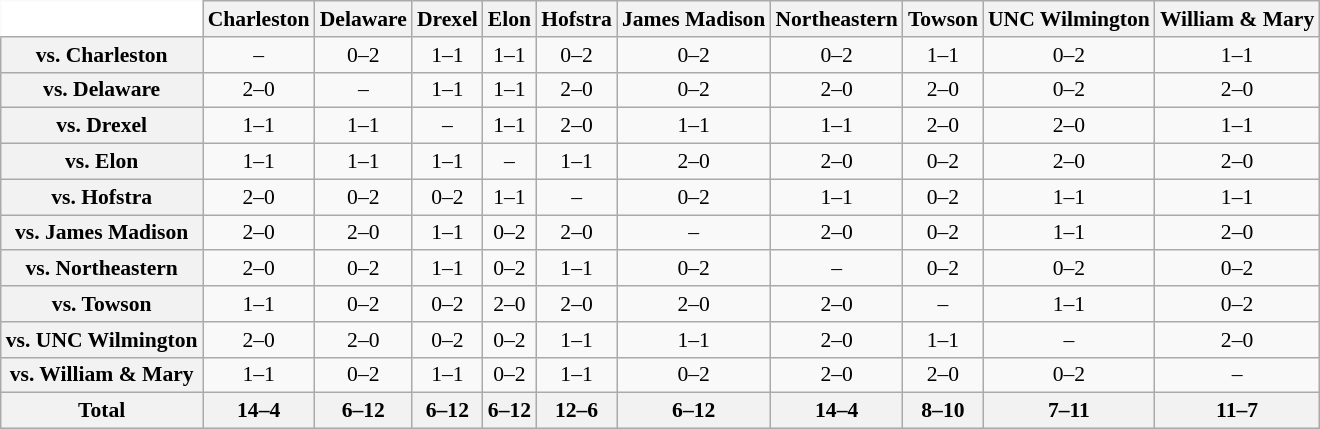<table class="wikitable" style="white-space:nowrap;font-size:90%;">
<tr>
<th colspan=1 style="background:white; border-top-style:hidden; border-left-style:hidden;"   width=75> </th>
<th style=>Charleston</th>
<th style=>Delaware</th>
<th style=>Drexel</th>
<th style=>Elon</th>
<th style=>Hofstra</th>
<th style=>James Madison</th>
<th style=>Northeastern</th>
<th style=>Towson</th>
<th style=>UNC Wilmington</th>
<th style=>William & Mary</th>
</tr>
<tr style="text-align:center;">
<th>vs. Charleston</th>
<td>–</td>
<td>0–2</td>
<td>1–1</td>
<td>1–1</td>
<td>0–2</td>
<td>0–2</td>
<td>0–2</td>
<td>1–1</td>
<td>0–2</td>
<td>1–1</td>
</tr>
<tr style="text-align:center;">
<th>vs. Delaware</th>
<td>2–0</td>
<td>–</td>
<td>1–1</td>
<td>1–1</td>
<td>2–0</td>
<td>0–2</td>
<td>2–0</td>
<td>2–0</td>
<td>0–2</td>
<td>2–0</td>
</tr>
<tr style="text-align:center;">
<th>vs. Drexel</th>
<td>1–1</td>
<td>1–1</td>
<td>–</td>
<td>1–1</td>
<td>2–0</td>
<td>1–1</td>
<td>1–1</td>
<td>2–0</td>
<td>2–0</td>
<td>1–1</td>
</tr>
<tr style="text-align:center;">
<th>vs. Elon</th>
<td>1–1</td>
<td>1–1</td>
<td>1–1</td>
<td>–</td>
<td>1–1</td>
<td>2–0</td>
<td>2–0</td>
<td>0–2</td>
<td>2–0</td>
<td>2–0</td>
</tr>
<tr style="text-align:center;">
<th>vs. Hofstra</th>
<td>2–0</td>
<td>0–2</td>
<td>0–2</td>
<td>1–1</td>
<td>–</td>
<td>0–2</td>
<td>1–1</td>
<td>0–2</td>
<td>1–1</td>
<td>1–1</td>
</tr>
<tr style="text-align:center;">
<th>vs. James Madison</th>
<td>2–0</td>
<td>2–0</td>
<td>1–1</td>
<td>0–2</td>
<td>2–0</td>
<td>–</td>
<td>2–0</td>
<td>0–2</td>
<td>1–1</td>
<td>2–0</td>
</tr>
<tr style="text-align:center;">
<th>vs. Northeastern</th>
<td>2–0</td>
<td>0–2</td>
<td>1–1</td>
<td>0–2</td>
<td>1–1</td>
<td>0–2</td>
<td>–</td>
<td>0–2</td>
<td>0–2</td>
<td>0–2</td>
</tr>
<tr style="text-align:center;">
<th>vs. Towson</th>
<td>1–1</td>
<td>0–2</td>
<td>0–2</td>
<td>2–0</td>
<td>2–0</td>
<td>2–0</td>
<td>2–0</td>
<td>–</td>
<td>1–1</td>
<td>0–2</td>
</tr>
<tr style="text-align:center;">
<th>vs. UNC Wilmington</th>
<td>2–0</td>
<td>2–0</td>
<td>0–2</td>
<td>0–2</td>
<td>1–1</td>
<td>1–1</td>
<td>2–0</td>
<td>1–1</td>
<td>–</td>
<td>2–0</td>
</tr>
<tr style="text-align:center;">
<th>vs. William & Mary</th>
<td>1–1</td>
<td>0–2</td>
<td>1–1</td>
<td>0–2</td>
<td>1–1</td>
<td>0–2</td>
<td>2–0</td>
<td>2–0</td>
<td>0–2</td>
<td>–<br></td>
</tr>
<tr style="text-align:center;">
<th>Total</th>
<th>14–4</th>
<th>6–12</th>
<th>6–12</th>
<th>6–12</th>
<th>12–6</th>
<th>6–12</th>
<th>14–4</th>
<th>8–10</th>
<th>7–11</th>
<th>11–7</th>
</tr>
</table>
